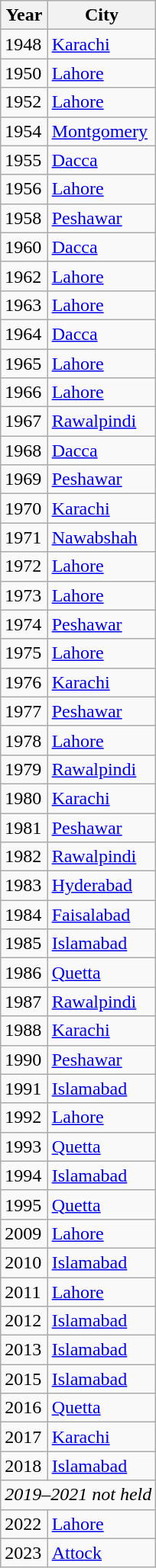<table class="wikitable">
<tr>
<th>Year</th>
<th>City</th>
</tr>
<tr>
<td>1948</td>
<td><a href='#'>Karachi</a></td>
</tr>
<tr>
<td>1950</td>
<td><a href='#'>Lahore</a></td>
</tr>
<tr>
<td>1952</td>
<td><a href='#'>Lahore</a></td>
</tr>
<tr>
<td>1954</td>
<td><a href='#'>Montgomery</a></td>
</tr>
<tr>
<td>1955</td>
<td><a href='#'>Dacca</a></td>
</tr>
<tr>
<td>1956</td>
<td><a href='#'>Lahore</a></td>
</tr>
<tr>
<td>1958</td>
<td><a href='#'>Peshawar</a></td>
</tr>
<tr>
<td>1960</td>
<td><a href='#'>Dacca</a></td>
</tr>
<tr>
<td>1962</td>
<td><a href='#'>Lahore</a></td>
</tr>
<tr>
<td>1963</td>
<td><a href='#'>Lahore</a></td>
</tr>
<tr>
<td>1964</td>
<td><a href='#'>Dacca</a></td>
</tr>
<tr>
<td>1965</td>
<td><a href='#'>Lahore</a></td>
</tr>
<tr>
<td>1966</td>
<td><a href='#'>Lahore</a></td>
</tr>
<tr>
<td>1967</td>
<td><a href='#'>Rawalpindi</a></td>
</tr>
<tr>
<td>1968</td>
<td><a href='#'>Dacca</a></td>
</tr>
<tr>
<td>1969</td>
<td><a href='#'>Peshawar</a></td>
</tr>
<tr>
<td>1970</td>
<td><a href='#'>Karachi</a></td>
</tr>
<tr>
<td>1971</td>
<td><a href='#'>Nawabshah</a></td>
</tr>
<tr>
<td>1972</td>
<td><a href='#'>Lahore</a></td>
</tr>
<tr>
<td>1973</td>
<td><a href='#'>Lahore</a></td>
</tr>
<tr>
<td>1974</td>
<td><a href='#'>Peshawar</a></td>
</tr>
<tr>
<td>1975</td>
<td><a href='#'>Lahore</a></td>
</tr>
<tr>
<td>1976</td>
<td><a href='#'>Karachi</a></td>
</tr>
<tr>
<td>1977</td>
<td><a href='#'>Peshawar</a></td>
</tr>
<tr>
<td>1978</td>
<td><a href='#'>Lahore</a></td>
</tr>
<tr>
<td>1979</td>
<td><a href='#'>Rawalpindi</a></td>
</tr>
<tr>
<td>1980</td>
<td><a href='#'>Karachi</a></td>
</tr>
<tr>
<td>1981</td>
<td><a href='#'>Peshawar</a></td>
</tr>
<tr>
<td>1982</td>
<td><a href='#'>Rawalpindi</a></td>
</tr>
<tr>
<td>1983</td>
<td><a href='#'>Hyderabad</a></td>
</tr>
<tr>
<td>1984</td>
<td><a href='#'>Faisalabad</a></td>
</tr>
<tr>
<td>1985</td>
<td><a href='#'>Islamabad</a></td>
</tr>
<tr>
<td>1986</td>
<td><a href='#'>Quetta</a></td>
</tr>
<tr>
<td>1987</td>
<td><a href='#'>Rawalpindi</a></td>
</tr>
<tr>
<td>1988</td>
<td><a href='#'>Karachi</a></td>
</tr>
<tr>
<td>1990</td>
<td><a href='#'>Peshawar</a></td>
</tr>
<tr>
<td>1991</td>
<td><a href='#'>Islamabad</a></td>
</tr>
<tr>
<td>1992</td>
<td><a href='#'>Lahore</a></td>
</tr>
<tr>
<td>1993</td>
<td><a href='#'>Quetta</a></td>
</tr>
<tr>
<td>1994</td>
<td><a href='#'>Islamabad</a></td>
</tr>
<tr>
<td>1995</td>
<td><a href='#'>Quetta</a></td>
</tr>
<tr>
<td>2009</td>
<td><a href='#'>Lahore</a></td>
</tr>
<tr>
<td>2010</td>
<td><a href='#'>Islamabad</a></td>
</tr>
<tr>
<td>2011</td>
<td><a href='#'>Lahore</a></td>
</tr>
<tr>
<td>2012</td>
<td><a href='#'>Islamabad</a></td>
</tr>
<tr>
<td>2013</td>
<td><a href='#'>Islamabad</a></td>
</tr>
<tr>
<td>2015</td>
<td><a href='#'>Islamabad</a></td>
</tr>
<tr>
<td>2016</td>
<td><a href='#'>Quetta</a></td>
</tr>
<tr>
<td>2017</td>
<td><a href='#'>Karachi</a></td>
</tr>
<tr>
<td>2018</td>
<td><a href='#'>Islamabad</a></td>
</tr>
<tr>
<td colspan=2><em>2019–2021 not held</em></td>
</tr>
<tr>
<td>2022</td>
<td><a href='#'>Lahore</a></td>
</tr>
<tr>
<td>2023</td>
<td><a href='#'>Attock</a></td>
</tr>
</table>
